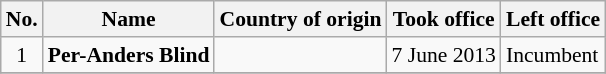<table class="wikitable" style="font-size:90%; text-align:left">
<tr>
<th>No.</th>
<th>Name</th>
<th>Country of origin</th>
<th>Took office</th>
<th>Left office</th>
</tr>
<tr>
<td align=center>1</td>
<td><strong>Per-Anders Blind</strong></td>
<td></td>
<td>7 June 2013</td>
<td>Incumbent</td>
</tr>
<tr>
</tr>
</table>
